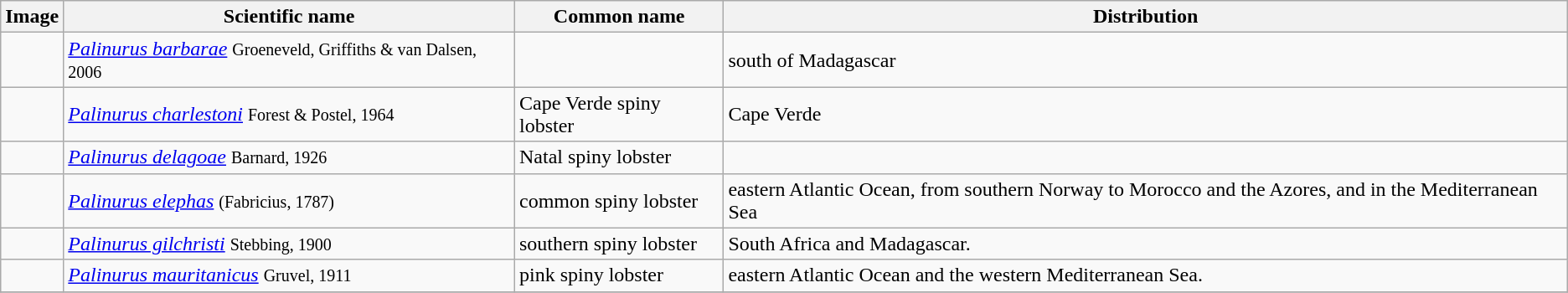<table class="wikitable">
<tr>
<th>Image</th>
<th>Scientific name</th>
<th>Common name</th>
<th>Distribution</th>
</tr>
<tr>
<td></td>
<td><em><a href='#'>Palinurus barbarae</a></em> <small>Groeneveld, Griffiths & van Dalsen, 2006</small></td>
<td></td>
<td>south of Madagascar</td>
</tr>
<tr>
<td></td>
<td><em><a href='#'>Palinurus charlestoni</a></em> <small>Forest & Postel, 1964</small></td>
<td>Cape Verde spiny lobster</td>
<td>Cape Verde</td>
</tr>
<tr>
<td></td>
<td><em><a href='#'>Palinurus delagoae</a></em> <small>Barnard, 1926</small></td>
<td>Natal spiny lobster</td>
<td></td>
</tr>
<tr>
<td></td>
<td><em><a href='#'>Palinurus elephas</a></em> <small>(Fabricius, 1787)</small></td>
<td>common spiny lobster</td>
<td>eastern Atlantic Ocean, from southern Norway to Morocco and the Azores, and in the Mediterranean Sea</td>
</tr>
<tr>
<td></td>
<td><em><a href='#'>Palinurus gilchristi</a></em> <small>Stebbing, 1900</small></td>
<td>southern spiny lobster</td>
<td>South Africa and Madagascar.</td>
</tr>
<tr>
<td></td>
<td><em><a href='#'>Palinurus mauritanicus</a></em> <small>Gruvel, 1911</small></td>
<td>pink spiny lobster</td>
<td>eastern Atlantic Ocean and the western Mediterranean Sea.</td>
</tr>
<tr>
</tr>
</table>
